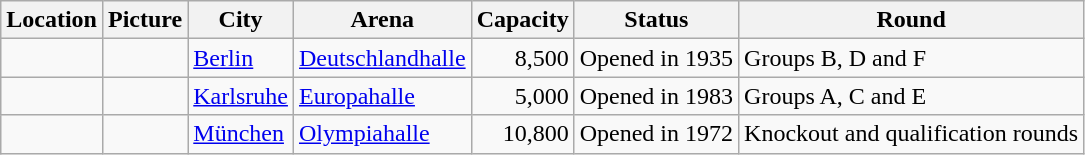<table class="wikitable sortable">
<tr>
<th>Location</th>
<th>Picture</th>
<th>City</th>
<th>Arena</th>
<th style="text-align:right;">Capacity</th>
<th>Status</th>
<th>Round</th>
</tr>
<tr>
<td></td>
<td></td>
<td><a href='#'>Berlin</a></td>
<td><a href='#'>Deutschlandhalle</a></td>
<td style="text-align:right;">8,500</td>
<td>Opened in 1935</td>
<td>Groups B, D and F</td>
</tr>
<tr>
<td></td>
<td></td>
<td><a href='#'>Karlsruhe</a></td>
<td><a href='#'>Europahalle</a></td>
<td style="text-align:right;">5,000</td>
<td>Opened in 1983</td>
<td>Groups A, C and E</td>
</tr>
<tr>
<td></td>
<td></td>
<td><a href='#'>München</a></td>
<td><a href='#'>Olympiahalle</a></td>
<td style="text-align:right;">10,800</td>
<td>Opened in 1972</td>
<td>Knockout and qualification rounds</td>
</tr>
</table>
